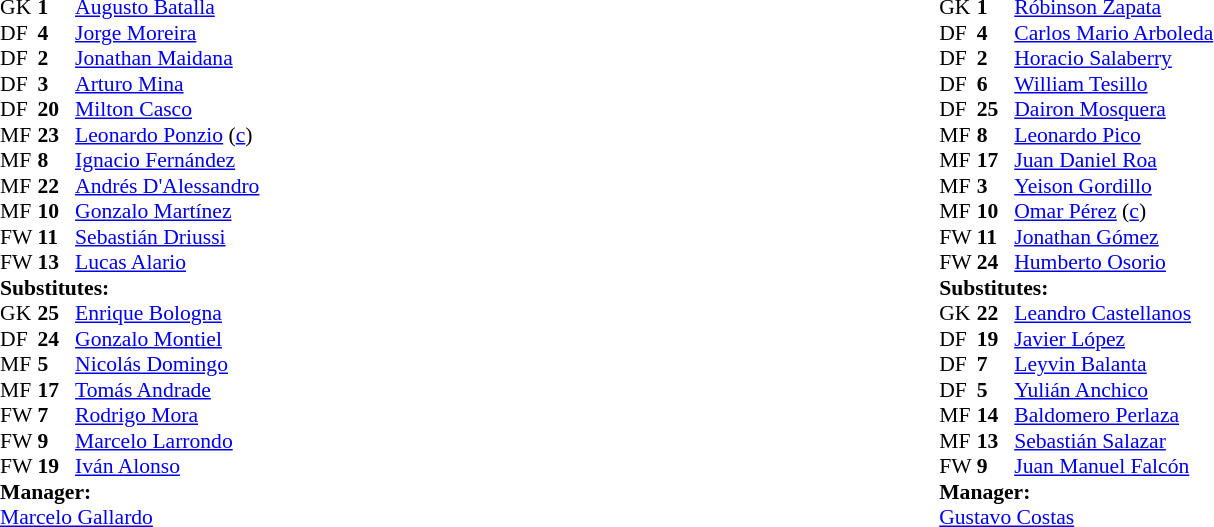<table width="100%">
<tr>
<td valign="top" width="50%"><br><table style="font-size:90%;" cellspacing="0" cellpadding="0" align="center">
<tr>
<th width=25></th>
<th width=25></th>
</tr>
<tr>
<td>GK</td>
<td><strong>1</strong></td>
<td> <a href='#'>Augusto Batalla</a></td>
</tr>
<tr>
<td>DF</td>
<td><strong>4</strong></td>
<td> <a href='#'>Jorge Moreira</a></td>
</tr>
<tr>
<td>DF</td>
<td><strong>2</strong></td>
<td> <a href='#'>Jonathan Maidana</a></td>
</tr>
<tr>
<td>DF</td>
<td><strong>3</strong></td>
<td> <a href='#'>Arturo Mina</a></td>
</tr>
<tr>
<td>DF</td>
<td><strong>20</strong></td>
<td> <a href='#'>Milton Casco</a></td>
<td></td>
</tr>
<tr>
<td>MF</td>
<td><strong>23</strong></td>
<td> <a href='#'>Leonardo Ponzio</a> (<a href='#'>c</a>)</td>
</tr>
<tr>
<td>MF</td>
<td><strong>8</strong></td>
<td> <a href='#'>Ignacio Fernández</a></td>
</tr>
<tr>
<td>MF</td>
<td><strong>22</strong></td>
<td> <a href='#'>Andrés D'Alessandro</a></td>
<td></td>
<td></td>
</tr>
<tr>
<td>MF</td>
<td><strong>10</strong></td>
<td> <a href='#'>Gonzalo Martínez</a></td>
<td></td>
<td></td>
</tr>
<tr>
<td>FW</td>
<td><strong>11</strong></td>
<td> <a href='#'>Sebastián Driussi</a></td>
<td></td>
<td></td>
</tr>
<tr>
<td>FW</td>
<td><strong>13</strong></td>
<td> <a href='#'>Lucas Alario</a></td>
</tr>
<tr>
<td colspan=3><strong>Substitutes:</strong></td>
</tr>
<tr>
<td>GK</td>
<td><strong>25</strong></td>
<td> <a href='#'>Enrique Bologna</a></td>
</tr>
<tr>
<td>DF</td>
<td><strong>24</strong></td>
<td> <a href='#'>Gonzalo Montiel</a></td>
</tr>
<tr>
<td>MF</td>
<td><strong>5</strong></td>
<td> <a href='#'>Nicolás Domingo</a></td>
</tr>
<tr>
<td>MF</td>
<td><strong>17</strong></td>
<td> <a href='#'>Tomás Andrade</a></td>
<td></td>
<td></td>
</tr>
<tr>
<td>FW</td>
<td><strong>7</strong></td>
<td> <a href='#'>Rodrigo Mora</a></td>
<td></td>
<td></td>
</tr>
<tr>
<td>FW</td>
<td><strong>9</strong></td>
<td> <a href='#'>Marcelo Larrondo</a></td>
</tr>
<tr>
<td>FW</td>
<td><strong>19</strong></td>
<td> <a href='#'>Iván Alonso</a></td>
<td></td>
<td></td>
</tr>
<tr>
<td colspan=3><strong>Manager:</strong></td>
</tr>
<tr>
<td colspan=4> <a href='#'>Marcelo Gallardo</a></td>
</tr>
</table>
</td>
<td valign="top" width="50%"><br><table style="font-size:90%;" cellspacing="0" cellpadding="0" align="center">
<tr>
<th width=25></th>
<th width=25></th>
</tr>
<tr>
<td>GK</td>
<td><strong>1</strong></td>
<td> <a href='#'>Róbinson Zapata</a></td>
</tr>
<tr>
<td>DF</td>
<td><strong>4</strong></td>
<td> <a href='#'>Carlos Mario Arboleda</a></td>
</tr>
<tr>
<td>DF</td>
<td><strong>2</strong></td>
<td> <a href='#'>Horacio Salaberry</a></td>
</tr>
<tr>
<td>DF</td>
<td><strong>6</strong></td>
<td> <a href='#'>William Tesillo</a></td>
</tr>
<tr>
<td>DF</td>
<td><strong>25</strong></td>
<td> <a href='#'>Dairon Mosquera</a></td>
</tr>
<tr>
<td>MF</td>
<td><strong>8</strong></td>
<td> <a href='#'>Leonardo Pico</a></td>
<td></td>
<td></td>
</tr>
<tr>
<td>MF</td>
<td><strong>17</strong></td>
<td> <a href='#'>Juan Daniel Roa</a></td>
</tr>
<tr>
<td>MF</td>
<td><strong>3</strong></td>
<td> <a href='#'>Yeison Gordillo</a></td>
<td></td>
</tr>
<tr>
<td>MF</td>
<td><strong>10</strong></td>
<td> <a href='#'>Omar Pérez</a> (<a href='#'>c</a>)</td>
<td></td>
<td></td>
</tr>
<tr>
<td>FW</td>
<td><strong>11</strong></td>
<td> <a href='#'>Jonathan Gómez</a></td>
</tr>
<tr>
<td>FW</td>
<td><strong>24</strong></td>
<td> <a href='#'>Humberto Osorio</a></td>
</tr>
<tr>
<td colspan=3><strong>Substitutes:</strong></td>
</tr>
<tr>
<td>GK</td>
<td><strong>22</strong></td>
<td> <a href='#'>Leandro Castellanos</a></td>
</tr>
<tr>
<td>DF</td>
<td><strong>19</strong></td>
<td> <a href='#'>Javier López</a></td>
</tr>
<tr>
<td>DF</td>
<td><strong>7</strong></td>
<td> <a href='#'>Leyvin Balanta</a></td>
</tr>
<tr>
<td>DF</td>
<td><strong>5</strong></td>
<td> <a href='#'>Yulián Anchico</a></td>
</tr>
<tr>
<td>MF</td>
<td><strong>14</strong></td>
<td> <a href='#'>Baldomero Perlaza</a></td>
</tr>
<tr>
<td>MF</td>
<td><strong>13</strong></td>
<td> <a href='#'>Sebastián Salazar</a></td>
<td></td>
<td></td>
</tr>
<tr>
<td>FW</td>
<td><strong>9</strong></td>
<td> <a href='#'>Juan Manuel Falcón</a></td>
<td></td>
<td></td>
</tr>
<tr>
<td colspan=3><strong>Manager:</strong></td>
</tr>
<tr>
<td colspan=4> <a href='#'>Gustavo Costas</a></td>
</tr>
</table>
</td>
</tr>
</table>
